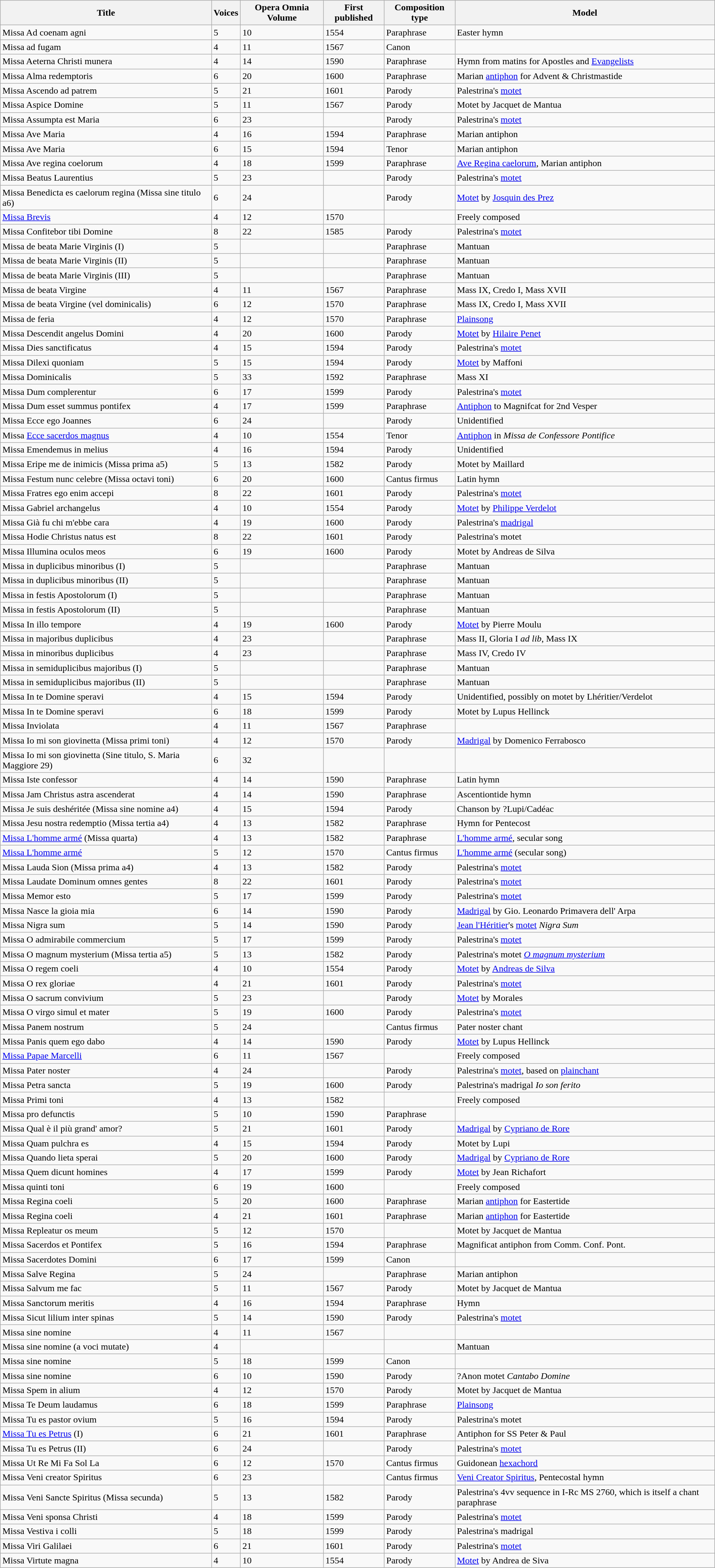<table class="wikitable sortable" style="text-align:left">
<tr>
<th>Title</th>
<th>Voices</th>
<th>Opera Omnia Volume</th>
<th>First published</th>
<th>Composition type</th>
<th>Model</th>
</tr>
<tr>
<td>Missa Ad coenam agni</td>
<td>5</td>
<td>10</td>
<td>1554</td>
<td>Paraphrase</td>
<td>Easter hymn</td>
</tr>
<tr>
<td>Missa ad fugam</td>
<td>4</td>
<td>11</td>
<td>1567</td>
<td>Canon</td>
<td></td>
</tr>
<tr>
<td>Missa Aeterna Christi munera</td>
<td>4</td>
<td>14</td>
<td>1590</td>
<td>Paraphrase</td>
<td>Hymn from matins for Apostles and <a href='#'>Evangelists</a></td>
</tr>
<tr>
<td>Missa Alma redemptoris</td>
<td>6</td>
<td>20</td>
<td>1600</td>
<td>Paraphrase</td>
<td>Marian <a href='#'>antiphon</a> for Advent & Christmastide</td>
</tr>
<tr>
<td>Missa Ascendo ad patrem</td>
<td>5</td>
<td>21</td>
<td>1601</td>
<td>Parody</td>
<td>Palestrina's <a href='#'>motet</a></td>
</tr>
<tr>
<td>Missa Aspice Domine</td>
<td>5</td>
<td>11</td>
<td>1567</td>
<td>Parody</td>
<td>Motet by Jacquet de Mantua</td>
</tr>
<tr>
<td>Missa Assumpta est Maria</td>
<td>6</td>
<td>23</td>
<td></td>
<td>Parody</td>
<td>Palestrina's <a href='#'>motet</a></td>
</tr>
<tr>
<td>Missa Ave Maria</td>
<td>4</td>
<td>16</td>
<td>1594</td>
<td>Paraphrase</td>
<td>Marian antiphon</td>
</tr>
<tr>
<td>Missa Ave Maria</td>
<td>6</td>
<td>15</td>
<td>1594</td>
<td>Tenor</td>
<td>Marian antiphon</td>
</tr>
<tr>
<td>Missa Ave regina coelorum</td>
<td>4</td>
<td>18</td>
<td>1599</td>
<td>Paraphrase</td>
<td><a href='#'>Ave Regina caelorum</a>, Marian antiphon</td>
</tr>
<tr>
<td>Missa Beatus Laurentius</td>
<td>5</td>
<td>23</td>
<td></td>
<td>Parody</td>
<td>Palestrina's <a href='#'>motet</a></td>
</tr>
<tr>
<td>Missa Benedicta es caelorum regina (Missa sine titulo a6)</td>
<td>6</td>
<td>24</td>
<td></td>
<td>Parody</td>
<td><a href='#'>Motet</a> by <a href='#'>Josquin des Prez</a></td>
</tr>
<tr>
<td><a href='#'>Missa Brevis</a></td>
<td>4</td>
<td>12</td>
<td>1570</td>
<td></td>
<td>Freely composed</td>
</tr>
<tr>
<td>Missa Confitebor tibi Domine</td>
<td>8</td>
<td>22</td>
<td>1585</td>
<td>Parody</td>
<td>Palestrina's <a href='#'>motet</a></td>
</tr>
<tr>
<td>Missa de beata Marie Virginis (I)</td>
<td>5</td>
<td></td>
<td></td>
<td>Paraphrase</td>
<td>Mantuan</td>
</tr>
<tr>
<td>Missa de beata Marie Virginis (II)</td>
<td>5</td>
<td></td>
<td></td>
<td>Paraphrase</td>
<td>Mantuan</td>
</tr>
<tr>
<td>Missa de beata Marie Virginis (III)</td>
<td>5</td>
<td></td>
<td></td>
<td>Paraphrase</td>
<td>Mantuan</td>
</tr>
<tr>
<td>Missa de beata Virgine</td>
<td>4</td>
<td>11</td>
<td>1567</td>
<td>Paraphrase</td>
<td>Mass IX, Credo I, Mass XVII</td>
</tr>
<tr>
<td>Missa de beata Virgine (vel dominicalis)</td>
<td>6</td>
<td>12</td>
<td>1570</td>
<td>Paraphrase</td>
<td>Mass IX, Credo I, Mass XVII</td>
</tr>
<tr>
<td>Missa de feria</td>
<td>4</td>
<td>12</td>
<td>1570</td>
<td>Paraphrase</td>
<td><a href='#'>Plainsong</a></td>
</tr>
<tr>
<td>Missa Descendit angelus Domini</td>
<td>4</td>
<td>20</td>
<td>1600</td>
<td>Parody</td>
<td><a href='#'>Motet</a> by <a href='#'>Hilaire Penet</a></td>
</tr>
<tr>
<td>Missa Dies sanctificatus</td>
<td>4</td>
<td>15</td>
<td>1594</td>
<td>Parody</td>
<td>Palestrina's <a href='#'>motet</a></td>
</tr>
<tr>
<td>Missa Dilexi quoniam</td>
<td>5</td>
<td>15</td>
<td>1594</td>
<td>Parody</td>
<td><a href='#'>Motet</a> by Maffoni</td>
</tr>
<tr>
<td>Missa Dominicalis</td>
<td>5</td>
<td>33</td>
<td>1592</td>
<td>Paraphrase</td>
<td>Mass XI</td>
</tr>
<tr>
<td>Missa Dum complerentur</td>
<td>6</td>
<td>17</td>
<td>1599</td>
<td>Parody</td>
<td>Palestrina's <a href='#'>motet</a></td>
</tr>
<tr>
<td>Missa Dum esset summus pontifex</td>
<td>4</td>
<td>17</td>
<td>1599</td>
<td>Paraphrase</td>
<td><a href='#'>Antiphon</a> to Magnifcat for 2nd Vesper</td>
</tr>
<tr>
<td>Missa Ecce ego Joannes</td>
<td>6</td>
<td>24</td>
<td></td>
<td>Parody</td>
<td>Unidentified</td>
</tr>
<tr>
<td>Missa <a href='#'>Ecce sacerdos magnus</a></td>
<td>4</td>
<td>10</td>
<td>1554</td>
<td>Tenor</td>
<td><a href='#'>Antiphon</a> in <em>Missa de Confessore Pontifice</em></td>
</tr>
<tr>
<td>Missa Emendemus in melius</td>
<td>4</td>
<td>16</td>
<td>1594</td>
<td>Parody</td>
<td>Unidentified</td>
</tr>
<tr>
<td>Missa Eripe me de inimicis (Missa prima a5)</td>
<td>5</td>
<td>13</td>
<td>1582</td>
<td>Parody</td>
<td>Motet by Maillard</td>
</tr>
<tr>
<td>Missa Festum nunc celebre (Missa octavi toni)</td>
<td>6</td>
<td>20</td>
<td>1600</td>
<td>Cantus firmus</td>
<td>Latin hymn</td>
</tr>
<tr>
<td>Missa Fratres ego enim accepi</td>
<td>8</td>
<td>22</td>
<td>1601</td>
<td>Parody</td>
<td>Palestrina's <a href='#'>motet</a></td>
</tr>
<tr>
<td>Missa Gabriel archangelus</td>
<td>4</td>
<td>10</td>
<td>1554</td>
<td>Parody</td>
<td><a href='#'>Motet</a> by <a href='#'>Philippe Verdelot</a></td>
</tr>
<tr>
<td>Missa Già fu chi m'ebbe cara</td>
<td>4</td>
<td>19</td>
<td>1600</td>
<td>Parody</td>
<td>Palestrina's <a href='#'>madrigal</a></td>
</tr>
<tr>
<td>Missa Hodie Christus natus est</td>
<td>8</td>
<td>22</td>
<td>1601</td>
<td>Parody</td>
<td>Palestrina's motet</td>
</tr>
<tr>
<td>Missa Illumina oculos meos</td>
<td>6</td>
<td>19</td>
<td>1600</td>
<td>Parody</td>
<td>Motet by Andreas de Silva</td>
</tr>
<tr>
<td>Missa in duplicibus minoribus (I)</td>
<td>5</td>
<td></td>
<td></td>
<td>Paraphrase</td>
<td>Mantuan</td>
</tr>
<tr>
<td>Missa in duplicibus minoribus (II)</td>
<td>5</td>
<td></td>
<td></td>
<td>Paraphrase</td>
<td>Mantuan</td>
</tr>
<tr>
<td>Missa in festis Apostolorum (I)</td>
<td>5</td>
<td></td>
<td></td>
<td>Paraphrase</td>
<td>Mantuan</td>
</tr>
<tr>
<td>Missa in festis Apostolorum (II)</td>
<td>5</td>
<td></td>
<td></td>
<td>Paraphrase</td>
<td>Mantuan</td>
</tr>
<tr>
<td>Missa In illo tempore</td>
<td>4</td>
<td>19</td>
<td>1600</td>
<td>Parody</td>
<td><a href='#'>Motet</a> by Pierre Moulu</td>
</tr>
<tr>
<td>Missa in majoribus duplicibus</td>
<td>4</td>
<td>23</td>
<td></td>
<td>Paraphrase</td>
<td>Mass II, Gloria I <em>ad lib</em>, Mass IX</td>
</tr>
<tr>
<td>Missa in minoribus duplicibus</td>
<td>4</td>
<td>23</td>
<td></td>
<td>Paraphrase</td>
<td>Mass IV, Credo IV</td>
</tr>
<tr>
<td>Missa in semiduplicibus majoribus (I)</td>
<td>5</td>
<td></td>
<td></td>
<td>Paraphrase</td>
<td>Mantuan</td>
</tr>
<tr>
<td>Missa in semiduplicibus majoribus (II)</td>
<td>5</td>
<td></td>
<td></td>
<td>Paraphrase</td>
<td>Mantuan</td>
</tr>
<tr>
<td>Missa In te Domine speravi</td>
<td>4</td>
<td>15</td>
<td>1594</td>
<td>Parody</td>
<td>Unidentified, possibly on motet by Lhéritier/Verdelot</td>
</tr>
<tr>
<td>Missa In te Domine speravi</td>
<td>6</td>
<td>18</td>
<td>1599</td>
<td>Parody</td>
<td>Motet by Lupus Hellinck</td>
</tr>
<tr>
<td>Missa Inviolata</td>
<td>4</td>
<td>11</td>
<td>1567</td>
<td>Paraphrase</td>
<td></td>
</tr>
<tr>
<td>Missa Io mi son giovinetta (Missa primi toni)</td>
<td>4</td>
<td>12</td>
<td>1570</td>
<td>Parody</td>
<td><a href='#'>Madrigal</a> by Domenico Ferrabosco</td>
</tr>
<tr>
<td>Missa Io mi son giovinetta (Sine titulo, S. Maria Maggiore 29)</td>
<td>6</td>
<td>32</td>
<td></td>
<td></td>
<td></td>
</tr>
<tr>
<td>Missa Iste confessor</td>
<td>4</td>
<td>14</td>
<td>1590</td>
<td>Paraphrase</td>
<td>Latin hymn</td>
</tr>
<tr>
<td>Missa Jam Christus astra ascenderat</td>
<td>4</td>
<td>14</td>
<td>1590</td>
<td>Paraphrase</td>
<td>Ascentiontide hymn</td>
</tr>
<tr>
<td>Missa Je suis deshéritée (Missa sine nomine a4)</td>
<td>4</td>
<td>15</td>
<td>1594</td>
<td>Parody</td>
<td>Chanson by ?Lupi/Cadéac</td>
</tr>
<tr>
<td>Missa Jesu nostra redemptio (Missa tertia a4)</td>
<td>4</td>
<td>13</td>
<td>1582</td>
<td>Paraphrase</td>
<td>Hymn for Pentecost</td>
</tr>
<tr>
<td><a href='#'>Missa L'homme armé</a> (Missa quarta)</td>
<td>4</td>
<td>13</td>
<td>1582</td>
<td>Paraphrase</td>
<td><a href='#'>L'homme armé</a>, secular song</td>
</tr>
<tr>
<td><a href='#'>Missa L'homme armé</a></td>
<td>5</td>
<td>12</td>
<td>1570</td>
<td>Cantus firmus</td>
<td><a href='#'>L'homme armé</a> (secular song)</td>
</tr>
<tr>
<td>Missa Lauda Sion (Missa prima a4)</td>
<td>4</td>
<td>13</td>
<td>1582</td>
<td>Parody</td>
<td>Palestrina's <a href='#'>motet</a></td>
</tr>
<tr>
<td>Missa Laudate Dominum omnes gentes</td>
<td>8</td>
<td>22</td>
<td>1601</td>
<td>Parody</td>
<td>Palestrina's <a href='#'>motet</a></td>
</tr>
<tr>
<td>Missa Memor esto</td>
<td>5</td>
<td>17</td>
<td>1599</td>
<td>Parody</td>
<td>Palestrina's <a href='#'>motet</a></td>
</tr>
<tr>
<td>Missa Nasce la gioia mia</td>
<td>6</td>
<td>14</td>
<td>1590</td>
<td>Parody</td>
<td><a href='#'>Madrigal</a> by Gio. Leonardo Primavera dell' Arpa</td>
</tr>
<tr>
<td>Missa Nigra sum</td>
<td>5</td>
<td>14</td>
<td>1590</td>
<td>Parody</td>
<td><a href='#'>Jean l'Héritier</a>'s <a href='#'>motet</a> <em>Nigra Sum</em></td>
</tr>
<tr>
<td>Missa O admirabile commercium</td>
<td>5</td>
<td>17</td>
<td>1599</td>
<td>Parody</td>
<td>Palestrina's <a href='#'>motet</a></td>
</tr>
<tr>
<td>Missa O magnum mysterium (Missa tertia a5)</td>
<td>5</td>
<td>13</td>
<td>1582</td>
<td>Parody</td>
<td>Palestrina's motet <em><a href='#'>O magnum mysterium</a></em></td>
</tr>
<tr>
<td>Missa O regem coeli</td>
<td>4</td>
<td>10</td>
<td>1554</td>
<td>Parody</td>
<td><a href='#'>Motet</a> by <a href='#'>Andreas de Silva</a></td>
</tr>
<tr>
<td>Missa O rex gloriae</td>
<td>4</td>
<td>21</td>
<td>1601</td>
<td>Parody</td>
<td>Palestrina's <a href='#'>motet</a></td>
</tr>
<tr>
<td>Missa O sacrum convivium</td>
<td>5</td>
<td>23</td>
<td></td>
<td>Parody</td>
<td><a href='#'>Motet</a> by Morales</td>
</tr>
<tr>
<td>Missa O virgo simul et mater</td>
<td>5</td>
<td>19</td>
<td>1600</td>
<td>Parody</td>
<td>Palestrina's <a href='#'>motet</a></td>
</tr>
<tr>
<td>Missa Panem nostrum</td>
<td>5</td>
<td>24</td>
<td></td>
<td>Cantus firmus</td>
<td>Pater noster chant</td>
</tr>
<tr>
<td>Missa Panis quem ego dabo</td>
<td>4</td>
<td>14</td>
<td>1590</td>
<td>Parody</td>
<td><a href='#'>Motet</a> by Lupus Hellinck</td>
</tr>
<tr>
<td><a href='#'>Missa Papae Marcelli</a></td>
<td>6</td>
<td>11</td>
<td>1567</td>
<td></td>
<td>Freely composed</td>
</tr>
<tr>
<td>Missa Pater noster</td>
<td>4</td>
<td>24</td>
<td></td>
<td>Parody</td>
<td>Palestrina's <a href='#'>motet</a>, based on <a href='#'>plainchant</a></td>
</tr>
<tr>
<td>Missa Petra sancta</td>
<td>5</td>
<td>19</td>
<td>1600</td>
<td>Parody</td>
<td>Palestrina's madrigal <em>Io son ferito</em></td>
</tr>
<tr>
<td>Missa Primi toni</td>
<td>4</td>
<td>13</td>
<td>1582</td>
<td></td>
<td>Freely composed</td>
</tr>
<tr>
<td>Missa pro defunctis</td>
<td>5</td>
<td>10</td>
<td>1590</td>
<td>Paraphrase</td>
<td></td>
</tr>
<tr>
<td>Missa Qual è il più grand' amor?</td>
<td>5</td>
<td>21</td>
<td>1601</td>
<td>Parody</td>
<td><a href='#'>Madrigal</a> by <a href='#'>Cypriano de Rore</a></td>
</tr>
<tr>
<td>Missa Quam pulchra es</td>
<td>4</td>
<td>15</td>
<td>1594</td>
<td>Parody</td>
<td>Motet by Lupi</td>
</tr>
<tr>
<td>Missa Quando lieta sperai</td>
<td>5</td>
<td>20</td>
<td>1600</td>
<td>Parody</td>
<td><a href='#'>Madrigal</a> by <a href='#'>Cypriano de Rore</a></td>
</tr>
<tr>
<td>Missa Quem dicunt homines</td>
<td>4</td>
<td>17</td>
<td>1599</td>
<td>Parody</td>
<td><a href='#'>Motet</a> by Jean Richafort</td>
</tr>
<tr>
<td>Missa quinti toni</td>
<td>6</td>
<td>19</td>
<td>1600</td>
<td></td>
<td>Freely composed</td>
</tr>
<tr>
<td>Missa Regina coeli</td>
<td>5</td>
<td>20</td>
<td>1600</td>
<td>Paraphrase</td>
<td>Marian <a href='#'>antiphon</a> for Eastertide</td>
</tr>
<tr>
<td>Missa Regina coeli</td>
<td>4</td>
<td>21</td>
<td>1601</td>
<td>Paraphrase</td>
<td>Marian <a href='#'>antiphon</a> for Eastertide</td>
</tr>
<tr>
<td>Missa Repleatur os meum</td>
<td>5</td>
<td>12</td>
<td>1570</td>
<td></td>
<td>Motet by Jacquet de Mantua</td>
</tr>
<tr>
<td>Missa Sacerdos et Pontifex</td>
<td>5</td>
<td>16</td>
<td>1594</td>
<td>Paraphrase</td>
<td>Magnificat antiphon from Comm. Conf. Pont.</td>
</tr>
<tr>
<td>Missa Sacerdotes Domini</td>
<td>6</td>
<td>17</td>
<td>1599</td>
<td>Canon</td>
<td></td>
</tr>
<tr>
<td>Missa Salve Regina</td>
<td>5</td>
<td>24</td>
<td></td>
<td>Paraphrase</td>
<td>Marian antiphon</td>
</tr>
<tr>
<td>Missa Salvum me fac</td>
<td>5</td>
<td>11</td>
<td>1567</td>
<td>Parody</td>
<td>Motet by Jacquet de Mantua</td>
</tr>
<tr>
<td>Missa Sanctorum meritis</td>
<td>4</td>
<td>16</td>
<td>1594</td>
<td>Paraphrase</td>
<td>Hymn</td>
</tr>
<tr>
<td>Missa Sicut lilium inter spinas</td>
<td>5</td>
<td>14</td>
<td>1590</td>
<td>Parody</td>
<td>Palestrina's <a href='#'>motet</a></td>
</tr>
<tr>
<td>Missa sine nomine</td>
<td>4</td>
<td>11</td>
<td>1567</td>
<td></td>
<td></td>
</tr>
<tr>
<td>Missa sine nomine (a voci mutate)</td>
<td>4</td>
<td></td>
<td></td>
<td></td>
<td>Mantuan</td>
</tr>
<tr>
<td>Missa sine nomine</td>
<td>5</td>
<td>18</td>
<td>1599</td>
<td>Canon</td>
<td></td>
</tr>
<tr>
<td>Missa sine nomine</td>
<td>6</td>
<td>10</td>
<td>1590</td>
<td>Parody</td>
<td>?Anon motet <em>Cantabo Domine</em></td>
</tr>
<tr>
<td>Missa Spem in alium</td>
<td>4</td>
<td>12</td>
<td>1570</td>
<td>Parody</td>
<td>Motet by Jacquet de Mantua</td>
</tr>
<tr>
<td>Missa Te Deum laudamus</td>
<td>6</td>
<td>18</td>
<td>1599</td>
<td>Paraphrase</td>
<td><a href='#'>Plainsong</a></td>
</tr>
<tr>
<td>Missa Tu es pastor ovium</td>
<td>5</td>
<td>16</td>
<td>1594</td>
<td>Parody</td>
<td>Palestrina's motet</td>
</tr>
<tr>
<td><a href='#'>Missa Tu es Petrus</a> (I)</td>
<td>6</td>
<td>21</td>
<td>1601</td>
<td>Paraphrase</td>
<td>Antiphon for SS Peter & Paul</td>
</tr>
<tr>
<td>Missa Tu es Petrus (II)</td>
<td>6</td>
<td>24</td>
<td></td>
<td>Parody</td>
<td>Palestrina's <a href='#'>motet</a></td>
</tr>
<tr>
<td>Missa Ut Re Mi Fa Sol La</td>
<td>6</td>
<td>12</td>
<td>1570</td>
<td>Cantus firmus</td>
<td>Guidonean <a href='#'>hexachord</a></td>
</tr>
<tr>
<td>Missa Veni creator Spiritus</td>
<td>6</td>
<td>23</td>
<td></td>
<td>Cantus firmus</td>
<td><a href='#'>Veni Creator Spiritus</a>, Pentecostal hymn</td>
</tr>
<tr>
<td>Missa Veni Sancte Spiritus (Missa secunda)</td>
<td>5</td>
<td>13</td>
<td>1582</td>
<td>Parody</td>
<td>Palestrina's 4vv sequence in I-Rc MS 2760, which is itself a chant paraphrase</td>
</tr>
<tr>
<td>Missa Veni sponsa Christi</td>
<td>4</td>
<td>18</td>
<td>1599</td>
<td>Parody</td>
<td>Palestrina's <a href='#'>motet</a></td>
</tr>
<tr>
<td>Missa Vestiva i colli</td>
<td>5</td>
<td>18</td>
<td>1599</td>
<td>Parody</td>
<td>Palestrina's madrigal</td>
</tr>
<tr>
<td>Missa Viri Galilaei</td>
<td>6</td>
<td>21</td>
<td>1601</td>
<td>Parody</td>
<td>Palestrina's <a href='#'>motet</a></td>
</tr>
<tr>
<td>Missa Virtute magna</td>
<td>4</td>
<td>10</td>
<td>1554</td>
<td>Parody</td>
<td><a href='#'>Motet</a> by Andrea de Siva</td>
</tr>
</table>
